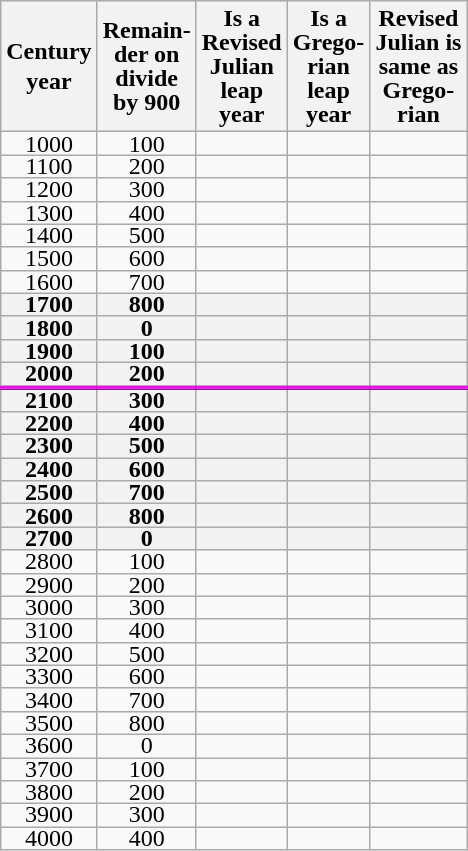<table class="wikitable" style="margin:0 0 0.2em 0;text-align:center;line-height:0.5;">
<tr style="line-height:1;">
<th style="line-height:1.25;">Century<br>year</th>
<th>Remain-<br>der on<br>divide<br>by 900</th>
<th>Is a<br>Revised<br>Julian<br>leap<br>year</th>
<th>Is a<br>Grego-<br>rian<br>leap<br>year</th>
<th>Revised<br>Julian is<br>same as<br>Grego-<br>rian</th>
</tr>
<tr>
<td>1000</td>
<td>100</td>
<td></td>
<td></td>
<td></td>
</tr>
<tr>
<td>1100</td>
<td>200</td>
<td></td>
<td></td>
<td></td>
</tr>
<tr>
<td>1200</td>
<td>300</td>
<td></td>
<td></td>
<td></td>
</tr>
<tr>
<td>1300</td>
<td>400</td>
<td></td>
<td></td>
<td></td>
</tr>
<tr>
<td>1400</td>
<td>500</td>
<td></td>
<td></td>
<td></td>
</tr>
<tr>
<td>1500</td>
<td>600</td>
<td></td>
<td></td>
<td></td>
</tr>
<tr>
<td>1600</td>
<td>700</td>
<td></td>
<td></td>
<td></td>
</tr>
<tr>
<th>1700</th>
<th>800</th>
<th></th>
<th></th>
<th></th>
</tr>
<tr>
<th>1800</th>
<th>0</th>
<th></th>
<th></th>
<th></th>
</tr>
<tr>
<th>1900</th>
<th>100</th>
<th></th>
<th></th>
<th></th>
</tr>
<tr style="border-bottom:ridge magenta;">
<th>2000</th>
<th>200</th>
<th></th>
<th></th>
<th></th>
</tr>
<tr>
<th>2100</th>
<th>300</th>
<th></th>
<th></th>
<th></th>
</tr>
<tr>
<th>2200</th>
<th>400</th>
<th></th>
<th></th>
<th></th>
</tr>
<tr>
<th>2300</th>
<th>500</th>
<th></th>
<th></th>
<th></th>
</tr>
<tr>
<th>2400</th>
<th>600</th>
<th></th>
<th></th>
<th></th>
</tr>
<tr>
<th>2500</th>
<th>700</th>
<th></th>
<th></th>
<th></th>
</tr>
<tr>
<th>2600</th>
<th>800</th>
<th></th>
<th></th>
<th></th>
</tr>
<tr>
<th>2700</th>
<th>0</th>
<th></th>
<th></th>
<th></th>
</tr>
<tr>
<td>2800</td>
<td>100</td>
<td></td>
<td></td>
<td></td>
</tr>
<tr>
<td>2900</td>
<td>200</td>
<td></td>
<td></td>
<td></td>
</tr>
<tr>
<td>3000</td>
<td>300</td>
<td></td>
<td></td>
<td></td>
</tr>
<tr>
<td>3100</td>
<td>400</td>
<td></td>
<td></td>
<td></td>
</tr>
<tr>
<td>3200</td>
<td>500</td>
<td></td>
<td></td>
<td></td>
</tr>
<tr>
<td>3300</td>
<td>600</td>
<td></td>
<td></td>
<td></td>
</tr>
<tr>
<td>3400</td>
<td>700</td>
<td></td>
<td></td>
<td></td>
</tr>
<tr>
<td>3500</td>
<td>800</td>
<td></td>
<td></td>
<td></td>
</tr>
<tr>
<td>3600</td>
<td>0</td>
<td></td>
<td></td>
<td></td>
</tr>
<tr>
<td>3700</td>
<td>100</td>
<td></td>
<td></td>
<td></td>
</tr>
<tr>
<td>3800</td>
<td>200</td>
<td></td>
<td></td>
<td></td>
</tr>
<tr>
<td>3900</td>
<td>300</td>
<td></td>
<td></td>
<td></td>
</tr>
<tr>
<td>4000</td>
<td>400</td>
<td></td>
<td></td>
<td><br></td>
</tr>
</table>
